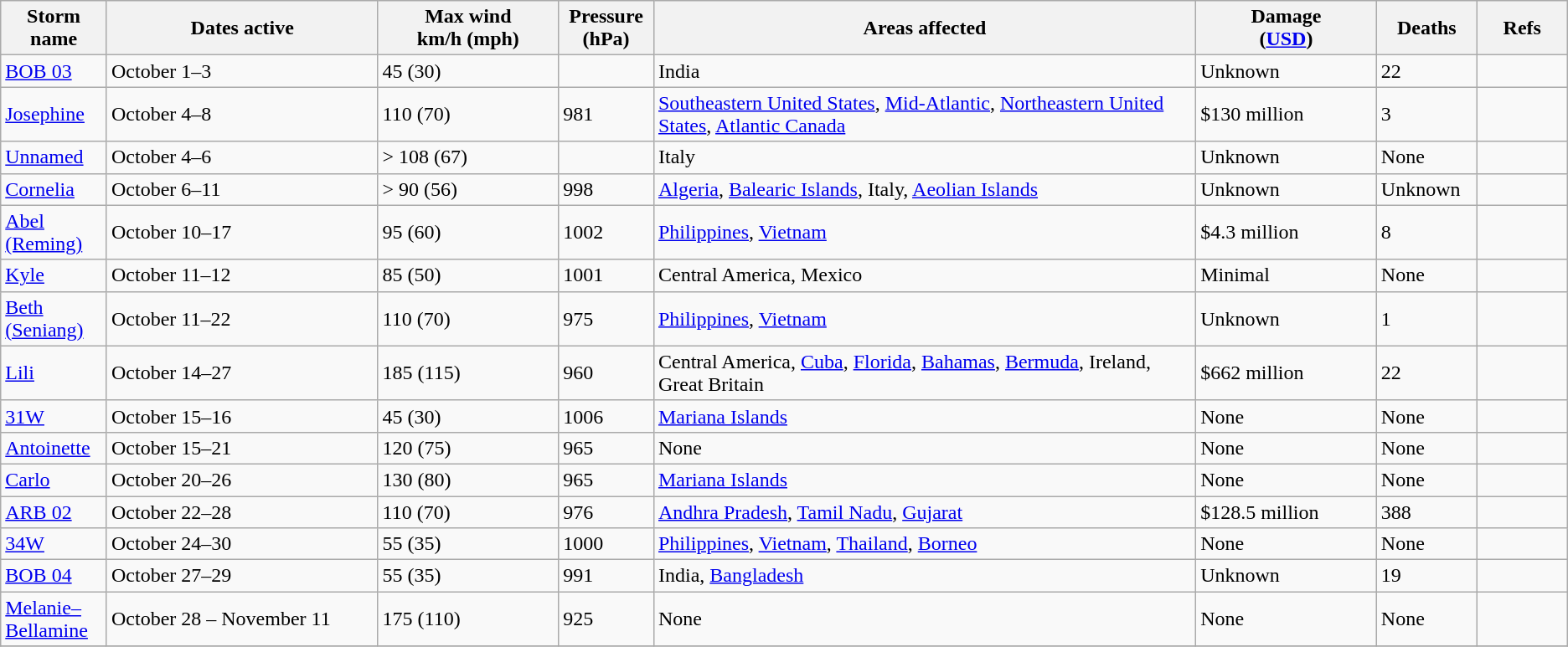<table class="wikitable sortable">
<tr>
<th width="5%">Storm name</th>
<th width="15%">Dates active</th>
<th width="10%">Max wind<br>km/h (mph)</th>
<th width="5%">Pressure<br>(hPa)</th>
<th width="30%">Areas affected</th>
<th width="10%">Damage<br>(<a href='#'>USD</a>)</th>
<th width="5%">Deaths</th>
<th width="5%">Refs</th>
</tr>
<tr>
<td><a href='#'>BOB 03</a></td>
<td>October 1–3</td>
<td>45 (30)</td>
<td></td>
<td>India</td>
<td>Unknown</td>
<td>22</td>
<td></td>
</tr>
<tr>
<td><a href='#'>Josephine</a></td>
<td>October 4–8</td>
<td>110 (70)</td>
<td>981</td>
<td><a href='#'>Southeastern United States</a>, <a href='#'>Mid-Atlantic</a>, <a href='#'>Northeastern United States</a>, <a href='#'>Atlantic Canada</a></td>
<td>$130 million</td>
<td>3</td>
<td></td>
</tr>
<tr>
<td><a href='#'>Unnamed</a></td>
<td>October 4–6</td>
<td>> 108 (67)</td>
<td></td>
<td>Italy</td>
<td>Unknown</td>
<td>None</td>
<td></td>
</tr>
<tr>
<td><a href='#'>Cornelia</a></td>
<td>October 6–11</td>
<td>> 90 (56)</td>
<td>998</td>
<td><a href='#'>Algeria</a>, <a href='#'>Balearic Islands</a>, Italy, <a href='#'>Aeolian Islands</a></td>
<td>Unknown</td>
<td>Unknown</td>
<td></td>
</tr>
<tr>
<td><a href='#'>Abel (Reming)</a></td>
<td>October 10–17</td>
<td>95 (60)</td>
<td>1002</td>
<td><a href='#'>Philippines</a>, <a href='#'>Vietnam</a></td>
<td>$4.3 million</td>
<td>8</td>
<td></td>
</tr>
<tr>
<td><a href='#'>Kyle</a></td>
<td>October 11–12</td>
<td>85 (50)</td>
<td>1001</td>
<td>Central America, Mexico</td>
<td>Minimal</td>
<td>None</td>
<td></td>
</tr>
<tr>
<td><a href='#'>Beth (Seniang)</a></td>
<td>October 11–22</td>
<td>110 (70)</td>
<td>975</td>
<td><a href='#'>Philippines</a>, <a href='#'>Vietnam</a></td>
<td>Unknown</td>
<td>1</td>
<td></td>
</tr>
<tr>
<td><a href='#'>Lili</a></td>
<td>October 14–27</td>
<td>185 (115)</td>
<td>960</td>
<td>Central America, <a href='#'>Cuba</a>, <a href='#'>Florida</a>, <a href='#'>Bahamas</a>, <a href='#'>Bermuda</a>, Ireland, Great Britain</td>
<td>$662 million</td>
<td>22</td>
<td></td>
</tr>
<tr>
<td><a href='#'>31W</a></td>
<td>October 15–16</td>
<td>45 (30)</td>
<td>1006</td>
<td><a href='#'>Mariana Islands</a></td>
<td>None</td>
<td>None</td>
<td></td>
</tr>
<tr>
<td><a href='#'>Antoinette</a></td>
<td>October 15–21</td>
<td>120 (75)</td>
<td>965</td>
<td>None</td>
<td>None</td>
<td>None</td>
<td></td>
</tr>
<tr>
<td><a href='#'>Carlo</a></td>
<td>October 20–26</td>
<td>130 (80)</td>
<td>965</td>
<td><a href='#'>Mariana Islands</a></td>
<td>None</td>
<td>None</td>
<td></td>
</tr>
<tr>
<td><a href='#'>ARB 02</a></td>
<td>October 22–28</td>
<td>110 (70)</td>
<td>976</td>
<td><a href='#'>Andhra Pradesh</a>, <a href='#'>Tamil Nadu</a>, <a href='#'>Gujarat</a></td>
<td>$128.5 million</td>
<td>388</td>
<td></td>
</tr>
<tr>
<td><a href='#'>34W</a></td>
<td>October 24–30</td>
<td>55 (35)</td>
<td>1000</td>
<td><a href='#'>Philippines</a>, <a href='#'>Vietnam</a>, <a href='#'>Thailand</a>, <a href='#'>Borneo</a></td>
<td>None</td>
<td>None</td>
<td></td>
</tr>
<tr>
<td><a href='#'>BOB 04</a></td>
<td>October 27–29</td>
<td>55 (35)</td>
<td>991</td>
<td>India, <a href='#'>Bangladesh</a></td>
<td>Unknown</td>
<td>19</td>
<td></td>
</tr>
<tr>
<td><a href='#'>Melanie–Bellamine</a></td>
<td>October 28 – November 11</td>
<td>175 (110)</td>
<td>925</td>
<td>None</td>
<td>None</td>
<td>None</td>
<td></td>
</tr>
<tr>
</tr>
</table>
